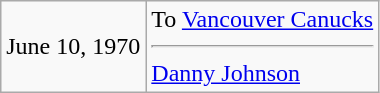<table class="wikitable">
<tr>
<td>June 10, 1970</td>
<td valign="top">To <a href='#'>Vancouver Canucks</a><hr><a href='#'>Danny Johnson</a></td>
</tr>
</table>
